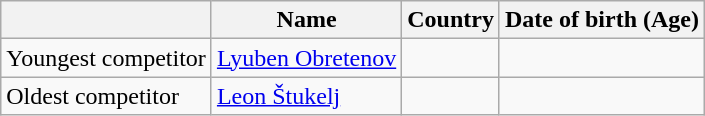<table class="wikitable sortable">
<tr>
<th></th>
<th>Name</th>
<th>Country</th>
<th>Date of birth (Age)</th>
</tr>
<tr>
<td>Youngest competitor</td>
<td><a href='#'>Lyuben Obretenov</a></td>
<td></td>
<td></td>
</tr>
<tr>
<td>Oldest competitor</td>
<td><a href='#'>Leon Štukelj</a></td>
<td></td>
<td></td>
</tr>
</table>
